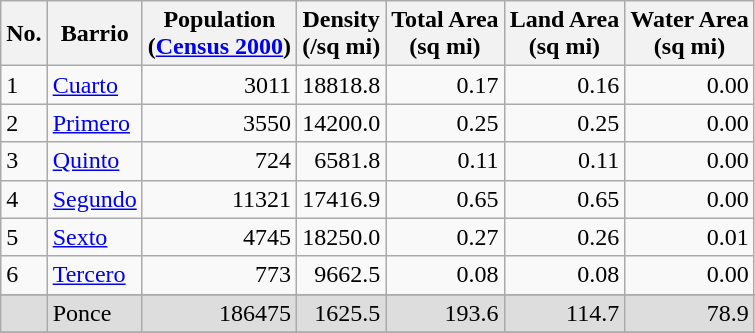<table class="wikitable sortable">
<tr>
<th>No.</th>
<th>Barrio</th>
<th>Population<br>(<a href='#'>Census 2000</a>)</th>
<th>Density<br>(/sq mi)</th>
<th>Total Area<br>(sq mi)</th>
<th>Land Area<br>(sq mi)</th>
<th>Water Area<br>(sq mi)</th>
</tr>
<tr>
<td>1</td>
<td><a href='#'>Cuarto</a></td>
<td align="right">3011</td>
<td align="right">18818.8</td>
<td align="right">0.17</td>
<td align="right">0.16</td>
<td align="right">0.00</td>
</tr>
<tr>
<td>2</td>
<td><a href='#'>Primero</a></td>
<td align="right">3550</td>
<td align="right">14200.0</td>
<td align="right">0.25</td>
<td align="right">0.25</td>
<td align="right">0.00</td>
</tr>
<tr>
<td>3</td>
<td><a href='#'>Quinto</a></td>
<td align="right">724</td>
<td align="right">6581.8</td>
<td align="right">0.11</td>
<td align="right">0.11</td>
<td align="right">0.00</td>
</tr>
<tr>
<td>4</td>
<td><a href='#'>Segundo</a></td>
<td align="right">11321</td>
<td align="right">17416.9</td>
<td align="right">0.65</td>
<td align="right">0.65</td>
<td align="right">0.00</td>
</tr>
<tr>
<td>5</td>
<td><a href='#'>Sexto</a></td>
<td align="right">4745</td>
<td align="right">18250.0</td>
<td align="right">0.27</td>
<td align="right">0.26</td>
<td align="right">0.01</td>
</tr>
<tr>
<td>6</td>
<td><a href='#'>Tercero</a></td>
<td align="right">773</td>
<td align="right">9662.5</td>
<td align="right">0.08</td>
<td align="right">0.08</td>
<td align="right">0.00</td>
</tr>
<tr>
</tr>
<tr style="background: #DDDDDD;" class="sortbottom">
<td> </td>
<td>Ponce</td>
<td align="right">186475</td>
<td align="right">1625.5</td>
<td align="right">193.6</td>
<td align="right">114.7</td>
<td align="right">78.9</td>
</tr>
<tr bgcolor=#ffffff class="sortbottom">
</tr>
</table>
